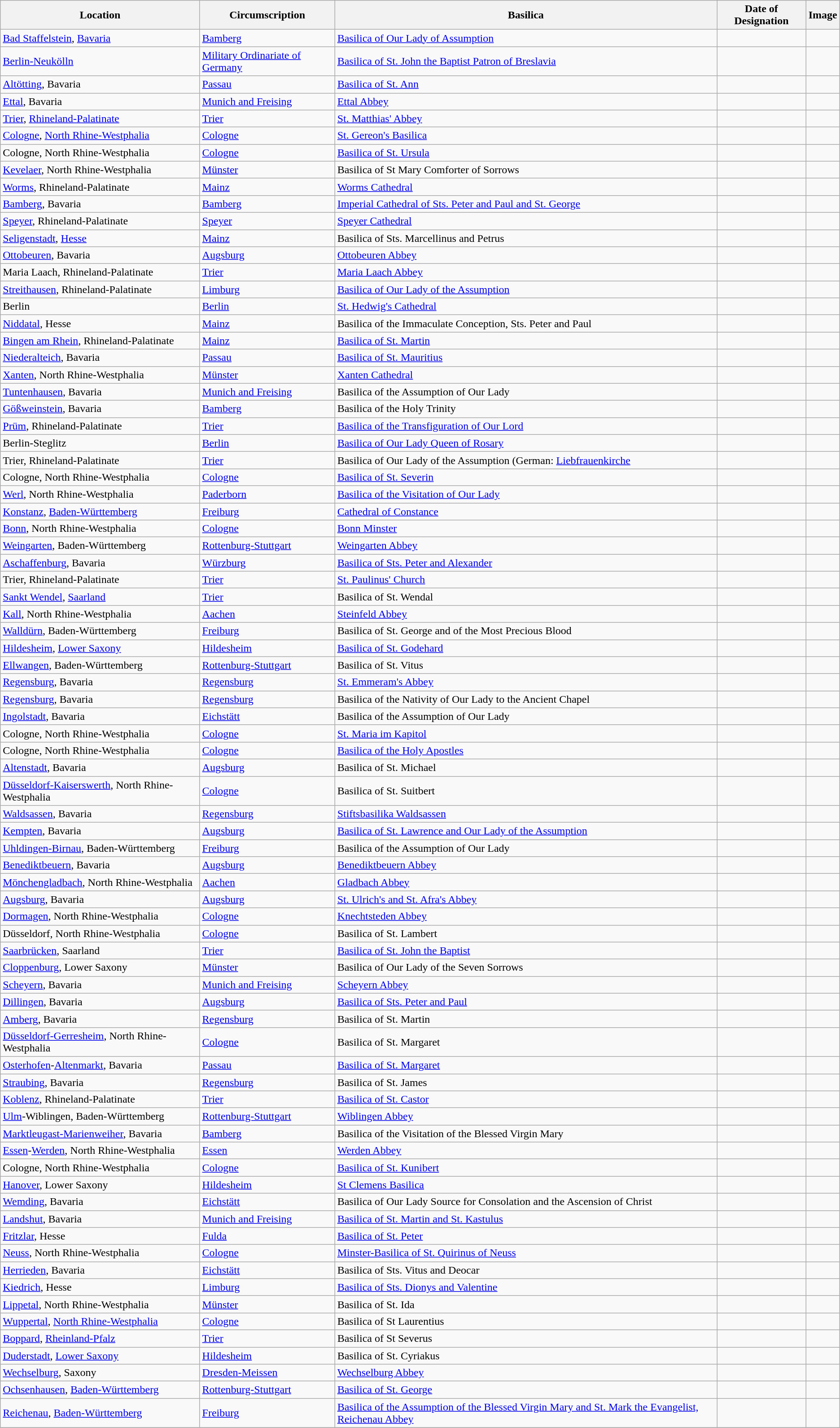<table class="wikitable sortable">
<tr>
<th>Location</th>
<th>Circumscription</th>
<th>Basilica</th>
<th>Date of Designation</th>
<th class="unsortable">Image</th>
</tr>
<tr>
<td><a href='#'>Bad Staffelstein</a>, <a href='#'>Bavaria</a></td>
<td><a href='#'>Bamberg</a></td>
<td><a href='#'>Basilica of Our Lady of Assumption</a></td>
<td></td>
<td></td>
</tr>
<tr>
<td><a href='#'>Berlin-Neukölln</a></td>
<td><a href='#'>Military Ordinariate of Germany</a></td>
<td><a href='#'>Basilica of St. John the Baptist Patron of Breslavia</a></td>
<td></td>
<td></td>
</tr>
<tr>
<td><a href='#'>Altötting</a>, Bavaria</td>
<td><a href='#'>Passau</a></td>
<td><a href='#'>Basilica of St. Ann</a></td>
<td></td>
<td></td>
</tr>
<tr>
<td><a href='#'>Ettal</a>, Bavaria</td>
<td><a href='#'>Munich and Freising</a></td>
<td><a href='#'>Ettal Abbey</a></td>
<td></td>
<td></td>
</tr>
<tr>
<td><a href='#'>Trier</a>, <a href='#'>Rhineland-Palatinate</a></td>
<td><a href='#'>Trier</a></td>
<td><a href='#'>St. Matthias' Abbey</a></td>
<td></td>
<td></td>
</tr>
<tr>
<td><a href='#'>Cologne</a>, <a href='#'>North Rhine-Westphalia</a></td>
<td><a href='#'>Cologne</a></td>
<td><a href='#'>St. Gereon's Basilica</a></td>
<td></td>
<td></td>
</tr>
<tr>
<td>Cologne, North Rhine-Westphalia</td>
<td><a href='#'>Cologne</a></td>
<td><a href='#'>Basilica of St. Ursula</a></td>
<td></td>
<td></td>
</tr>
<tr>
<td><a href='#'>Kevelaer</a>, North Rhine-Westphalia</td>
<td><a href='#'>Münster</a></td>
<td>Basilica of St Mary Comforter of Sorrows</td>
<td></td>
<td></td>
</tr>
<tr>
<td><a href='#'>Worms</a>, Rhineland-Palatinate</td>
<td><a href='#'>Mainz</a></td>
<td><a href='#'>Worms Cathedral</a></td>
<td></td>
<td></td>
</tr>
<tr>
<td><a href='#'>Bamberg</a>, Bavaria</td>
<td><a href='#'>Bamberg</a></td>
<td><a href='#'>Imperial Cathedral of Sts. Peter and Paul and St. George</a></td>
<td></td>
<td></td>
</tr>
<tr>
<td><a href='#'>Speyer</a>, Rhineland-Palatinate</td>
<td><a href='#'>Speyer</a></td>
<td><a href='#'>Speyer Cathedral</a></td>
<td></td>
<td></td>
</tr>
<tr>
<td><a href='#'>Seligenstadt</a>, <a href='#'>Hesse</a></td>
<td><a href='#'>Mainz</a></td>
<td>Basilica of Sts. Marcellinus and Petrus</td>
<td></td>
<td></td>
</tr>
<tr>
<td><a href='#'>Ottobeuren</a>, Bavaria</td>
<td><a href='#'>Augsburg</a></td>
<td><a href='#'>Ottobeuren Abbey</a></td>
<td></td>
<td></td>
</tr>
<tr>
<td>Maria Laach, Rhineland-Palatinate</td>
<td><a href='#'>Trier</a></td>
<td><a href='#'>Maria Laach Abbey</a></td>
<td></td>
<td></td>
</tr>
<tr>
<td><a href='#'>Streithausen</a>, Rhineland-Palatinate</td>
<td><a href='#'>Limburg</a></td>
<td><a href='#'>Basilica of Our Lady of the Assumption</a></td>
<td></td>
<td></td>
</tr>
<tr>
<td>Berlin</td>
<td><a href='#'>Berlin</a></td>
<td><a href='#'>St. Hedwig's Cathedral</a></td>
<td></td>
<td></td>
</tr>
<tr>
<td><a href='#'>Niddatal</a>, Hesse</td>
<td><a href='#'>Mainz</a></td>
<td>Basilica of the Immaculate Conception, Sts. Peter and Paul</td>
<td></td>
<td></td>
</tr>
<tr>
<td><a href='#'>Bingen am Rhein</a>, Rhineland-Palatinate</td>
<td><a href='#'>Mainz</a></td>
<td><a href='#'>Basilica of St. Martin</a></td>
<td></td>
<td></td>
</tr>
<tr>
<td><a href='#'>Niederalteich</a>, Bavaria</td>
<td><a href='#'>Passau</a></td>
<td><a href='#'>Basilica of St. Mauritius</a></td>
<td></td>
<td></td>
</tr>
<tr>
<td><a href='#'>Xanten</a>, North Rhine-Westphalia</td>
<td><a href='#'>Münster</a></td>
<td><a href='#'>Xanten Cathedral</a></td>
<td></td>
<td></td>
</tr>
<tr>
<td><a href='#'>Tuntenhausen</a>, Bavaria</td>
<td><a href='#'>Munich and Freising</a></td>
<td>Basilica of the Assumption of Our Lady</td>
<td></td>
<td></td>
</tr>
<tr>
<td><a href='#'>Gößweinstein</a>, Bavaria</td>
<td><a href='#'>Bamberg</a></td>
<td>Basilica of the Holy Trinity</td>
<td></td>
<td></td>
</tr>
<tr>
<td><a href='#'>Prüm</a>, Rhineland-Palatinate</td>
<td><a href='#'>Trier</a></td>
<td><a href='#'>Basilica of the Transfiguration of Our Lord</a></td>
<td></td>
<td></td>
</tr>
<tr>
<td>Berlin-Steglitz</td>
<td><a href='#'>Berlin</a></td>
<td><a href='#'>Basilica of Our Lady Queen of Rosary</a></td>
<td></td>
<td></td>
</tr>
<tr>
<td>Trier, Rhineland-Palatinate</td>
<td><a href='#'>Trier</a></td>
<td>Basilica of Our Lady of the Assumption (German: <a href='#'>Liebfrauenkirche</a></td>
<td></td>
<td></td>
</tr>
<tr>
<td>Cologne, North Rhine-Westphalia</td>
<td><a href='#'>Cologne</a></td>
<td><a href='#'>Basilica of St. Severin</a></td>
<td></td>
<td></td>
</tr>
<tr>
<td><a href='#'>Werl</a>, North Rhine-Westphalia</td>
<td><a href='#'>Paderborn</a></td>
<td><a href='#'>Basilica of the Visitation of Our Lady</a></td>
<td></td>
<td></td>
</tr>
<tr>
<td><a href='#'>Konstanz</a>, <a href='#'>Baden-Württemberg</a></td>
<td><a href='#'>Freiburg</a></td>
<td><a href='#'>Cathedral of Constance</a></td>
<td></td>
<td></td>
</tr>
<tr>
<td><a href='#'>Bonn</a>, North Rhine-Westphalia</td>
<td><a href='#'>Cologne</a></td>
<td><a href='#'>Bonn Minster</a></td>
<td></td>
<td></td>
</tr>
<tr>
<td><a href='#'>Weingarten</a>, Baden-Württemberg</td>
<td><a href='#'>Rottenburg-Stuttgart</a></td>
<td><a href='#'>Weingarten Abbey</a></td>
<td></td>
<td></td>
</tr>
<tr>
<td><a href='#'>Aschaffenburg</a>, Bavaria</td>
<td><a href='#'>Würzburg</a></td>
<td><a href='#'>Basilica of Sts. Peter and Alexander</a></td>
<td></td>
<td></td>
</tr>
<tr>
<td>Trier, Rhineland-Palatinate</td>
<td><a href='#'>Trier</a></td>
<td><a href='#'>St. Paulinus' Church</a></td>
<td></td>
<td></td>
</tr>
<tr>
<td><a href='#'>Sankt Wendel</a>, <a href='#'>Saarland</a></td>
<td><a href='#'>Trier</a></td>
<td>Basilica of St. Wendal</td>
<td></td>
<td></td>
</tr>
<tr>
<td><a href='#'>Kall</a>, North Rhine-Westphalia</td>
<td><a href='#'>Aachen</a></td>
<td><a href='#'>Steinfeld Abbey</a></td>
<td></td>
<td></td>
</tr>
<tr>
<td><a href='#'>Walldürn</a>, Baden-Württemberg</td>
<td><a href='#'>Freiburg</a></td>
<td>Basilica of St. George and of the Most Precious Blood</td>
<td></td>
<td></td>
</tr>
<tr>
<td><a href='#'>Hildesheim</a>, <a href='#'>Lower Saxony</a></td>
<td><a href='#'>Hildesheim</a></td>
<td><a href='#'>Basilica of St. Godehard</a></td>
<td></td>
<td></td>
</tr>
<tr>
<td><a href='#'>Ellwangen</a>, Baden-Württemberg</td>
<td><a href='#'>Rottenburg-Stuttgart</a></td>
<td>Basilica of St. Vitus</td>
<td></td>
<td></td>
</tr>
<tr>
<td><a href='#'>Regensburg</a>, Bavaria</td>
<td><a href='#'>Regensburg</a></td>
<td><a href='#'>St. Emmeram's Abbey</a></td>
<td></td>
<td></td>
</tr>
<tr>
<td><a href='#'>Regensburg</a>, Bavaria</td>
<td><a href='#'>Regensburg</a></td>
<td>Basilica of the Nativity of Our Lady to the Ancient Chapel</td>
<td></td>
<td></td>
</tr>
<tr>
<td><a href='#'>Ingolstadt</a>, Bavaria</td>
<td><a href='#'>Eichstätt</a></td>
<td>Basilica of the Assumption of Our Lady</td>
<td></td>
<td></td>
</tr>
<tr>
<td>Cologne, North Rhine-Westphalia</td>
<td><a href='#'>Cologne</a></td>
<td><a href='#'>St. Maria im Kapitol</a></td>
<td></td>
<td></td>
</tr>
<tr>
<td>Cologne, North Rhine-Westphalia</td>
<td><a href='#'>Cologne</a></td>
<td><a href='#'>Basilica of the Holy Apostles</a></td>
<td></td>
<td></td>
</tr>
<tr>
<td><a href='#'>Altenstadt</a>, Bavaria</td>
<td><a href='#'>Augsburg</a></td>
<td>Basilica of St. Michael</td>
<td></td>
<td></td>
</tr>
<tr>
<td><a href='#'>Düsseldorf-Kaiserswerth</a>, North Rhine-Westphalia</td>
<td><a href='#'>Cologne</a></td>
<td>Basilica of St. Suitbert</td>
<td></td>
<td></td>
</tr>
<tr>
<td><a href='#'>Waldsassen</a>, Bavaria</td>
<td><a href='#'>Regensburg</a></td>
<td><a href='#'>Stiftsbasilika Waldsassen</a></td>
<td></td>
<td></td>
</tr>
<tr>
<td><a href='#'>Kempten</a>, Bavaria</td>
<td><a href='#'>Augsburg</a></td>
<td><a href='#'>Basilica of St. Lawrence and Our Lady of the Assumption</a></td>
<td></td>
<td></td>
</tr>
<tr>
<td><a href='#'>Uhldingen-Birnau</a>, Baden-Württemberg</td>
<td><a href='#'>Freiburg</a></td>
<td>Basilica of the Assumption of Our Lady</td>
<td></td>
<td></td>
</tr>
<tr>
<td><a href='#'>Benediktbeuern</a>, Bavaria</td>
<td><a href='#'>Augsburg</a></td>
<td><a href='#'>Benediktbeuern Abbey</a></td>
<td></td>
<td></td>
</tr>
<tr>
<td><a href='#'>Mönchengladbach</a>, North Rhine-Westphalia</td>
<td><a href='#'>Aachen</a></td>
<td><a href='#'>Gladbach Abbey</a></td>
<td></td>
<td></td>
</tr>
<tr>
<td><a href='#'>Augsburg</a>, Bavaria</td>
<td><a href='#'>Augsburg</a></td>
<td><a href='#'>St. Ulrich's and St. Afra's Abbey</a></td>
<td></td>
<td></td>
</tr>
<tr>
<td><a href='#'>Dormagen</a>, North Rhine-Westphalia</td>
<td><a href='#'>Cologne</a></td>
<td><a href='#'>Knechtsteden Abbey</a></td>
<td></td>
<td></td>
</tr>
<tr>
<td>Düsseldorf, North Rhine-Westphalia</td>
<td><a href='#'>Cologne</a></td>
<td>Basilica of St. Lambert</td>
<td></td>
<td></td>
</tr>
<tr>
<td><a href='#'>Saarbrücken</a>, Saarland</td>
<td><a href='#'>Trier</a></td>
<td><a href='#'>Basilica of St. John the Baptist</a></td>
<td></td>
<td></td>
</tr>
<tr>
<td><a href='#'>Cloppenburg</a>, Lower Saxony</td>
<td><a href='#'>Münster</a></td>
<td>Basilica of Our Lady of the Seven Sorrows</td>
<td></td>
<td></td>
</tr>
<tr>
<td><a href='#'>Scheyern</a>, Bavaria</td>
<td><a href='#'>Munich and Freising</a></td>
<td><a href='#'>Scheyern Abbey</a></td>
<td></td>
<td></td>
</tr>
<tr>
<td><a href='#'>Dillingen</a>, Bavaria</td>
<td><a href='#'>Augsburg</a></td>
<td><a href='#'>Basilica of Sts. Peter and Paul</a></td>
<td></td>
<td></td>
</tr>
<tr>
<td><a href='#'>Amberg</a>, Bavaria</td>
<td><a href='#'>Regensburg</a></td>
<td>Basilica of St. Martin</td>
<td></td>
<td></td>
</tr>
<tr>
<td><a href='#'>Düsseldorf-Gerresheim</a>, North Rhine-Westphalia</td>
<td><a href='#'>Cologne</a></td>
<td>Basilica of St. Margaret</td>
<td></td>
<td></td>
</tr>
<tr>
<td><a href='#'>Osterhofen</a>-<a href='#'>Altenmarkt</a>, Bavaria</td>
<td><a href='#'>Passau</a></td>
<td><a href='#'>Basilica of St. Margaret</a></td>
<td></td>
<td></td>
</tr>
<tr>
<td><a href='#'>Straubing</a>, Bavaria</td>
<td><a href='#'>Regensburg</a></td>
<td>Basilica of St. James</td>
<td></td>
<td></td>
</tr>
<tr>
<td><a href='#'>Koblenz</a>, Rhineland-Palatinate</td>
<td><a href='#'>Trier</a></td>
<td><a href='#'>Basilica of St. Castor</a></td>
<td></td>
<td></td>
</tr>
<tr>
<td><a href='#'>Ulm</a>-Wiblingen, Baden-Württemberg</td>
<td><a href='#'>Rottenburg-Stuttgart</a></td>
<td><a href='#'>Wiblingen Abbey</a></td>
<td></td>
<td></td>
</tr>
<tr>
<td><a href='#'>Marktleugast-Marienweiher</a>, Bavaria</td>
<td><a href='#'>Bamberg</a></td>
<td>Basilica of the Visitation of the Blessed Virgin Mary</td>
<td></td>
<td></td>
</tr>
<tr>
<td><a href='#'>Essen</a>-<a href='#'>Werden</a>, North Rhine-Westphalia</td>
<td><a href='#'>Essen</a></td>
<td><a href='#'>Werden Abbey</a></td>
<td></td>
<td></td>
</tr>
<tr>
<td>Cologne, North Rhine-Westphalia</td>
<td><a href='#'>Cologne</a></td>
<td><a href='#'>Basilica of St. Kunibert</a></td>
<td></td>
<td></td>
</tr>
<tr>
<td><a href='#'>Hanover</a>, Lower Saxony</td>
<td><a href='#'>Hildesheim</a></td>
<td><a href='#'>St Clemens Basilica</a></td>
<td></td>
<td></td>
</tr>
<tr>
<td><a href='#'>Wemding</a>, Bavaria</td>
<td><a href='#'>Eichstätt</a></td>
<td>Basilica of Our Lady Source for Consolation and the Ascension of Christ</td>
<td></td>
<td></td>
</tr>
<tr>
<td><a href='#'>Landshut</a>, Bavaria</td>
<td><a href='#'>Munich and Freising</a></td>
<td><a href='#'>Basilica of St. Martin and St. Kastulus</a></td>
<td></td>
<td></td>
</tr>
<tr>
<td><a href='#'>Fritzlar</a>, Hesse</td>
<td><a href='#'>Fulda</a></td>
<td><a href='#'>Basilica of St. Peter</a></td>
<td></td>
<td></td>
</tr>
<tr>
<td><a href='#'>Neuss</a>, North Rhine-Westphalia</td>
<td><a href='#'>Cologne</a></td>
<td><a href='#'>Minster-Basilica of St. Quirinus of Neuss</a></td>
<td></td>
<td></td>
</tr>
<tr>
<td><a href='#'>Herrieden</a>, Bavaria</td>
<td><a href='#'>Eichstätt</a></td>
<td>Basilica of Sts. Vitus and Deocar</td>
<td></td>
<td></td>
</tr>
<tr>
<td><a href='#'>Kiedrich</a>, Hesse</td>
<td><a href='#'>Limburg</a></td>
<td><a href='#'>Basilica of Sts. Dionys and Valentine</a></td>
<td></td>
<td></td>
</tr>
<tr>
<td><a href='#'>Lippetal</a>, North Rhine-Westphalia</td>
<td><a href='#'>Münster</a></td>
<td>Basilica of St. Ida</td>
<td></td>
<td></td>
</tr>
<tr>
<td><a href='#'>Wuppertal</a>, <a href='#'>North Rhine-Westphalia</a></td>
<td><a href='#'>Cologne</a></td>
<td>Basilica of St Laurentius</td>
<td></td>
<td></td>
</tr>
<tr>
<td><a href='#'>Boppard</a>, <a href='#'>Rheinland-Pfalz</a></td>
<td><a href='#'>Trier</a></td>
<td>Basilica of St Severus</td>
<td></td>
<td></td>
</tr>
<tr>
<td><a href='#'>Duderstadt</a>, <a href='#'>Lower Saxony</a></td>
<td><a href='#'>Hildesheim</a></td>
<td>Basilica of St. Cyriakus</td>
<td></td>
<td></td>
</tr>
<tr>
<td><a href='#'>Wechselburg</a>, Saxony</td>
<td><a href='#'>Dresden-Meissen</a></td>
<td><a href='#'>Wechselburg Abbey</a></td>
<td></td>
<td></td>
</tr>
<tr>
<td><a href='#'>Ochsenhausen</a>, <a href='#'>Baden-Württemberg</a></td>
<td><a href='#'>Rottenburg-Stuttgart</a></td>
<td><a href='#'>Basilica of St. George</a></td>
<td></td>
<td></td>
</tr>
<tr>
<td><a href='#'>Reichenau</a>, <a href='#'>Baden-Württemberg</a></td>
<td><a href='#'>Freiburg</a></td>
<td><a href='#'>Basilica of the Assumption of the Blessed Virgin Mary and St. Mark the Evangelist, Reichenau Abbey</a></td>
<td></td>
<td></td>
</tr>
<tr>
</tr>
</table>
